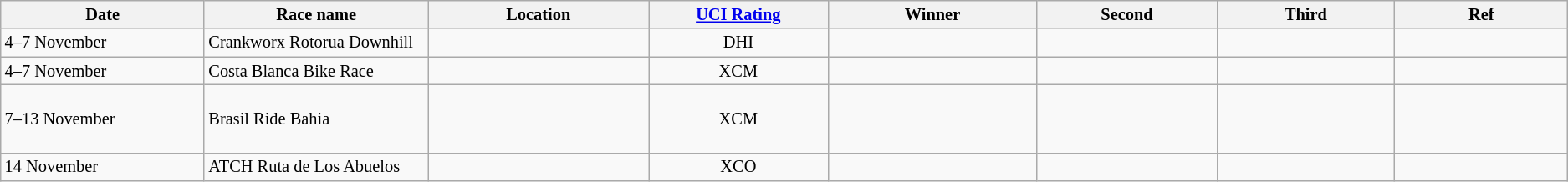<table class="wikitable sortable" style="font-size:85%;">
<tr>
<th style="width:190px;">Date</th>
<th style="width:210px;">Race name</th>
<th style="width:210px;">Location</th>
<th style="width:170px;"><a href='#'>UCI Rating</a></th>
<th width=200px>Winner</th>
<th style="width:170px;">Second</th>
<th style="width:170px;">Third</th>
<th style="width:170px;">Ref</th>
</tr>
<tr>
<td>4–7 November</td>
<td>Crankworx Rotorua Downhill</td>
<td></td>
<td align=center>DHI</td>
<td><br></td>
<td><br></td>
<td><br></td>
<td align=center></td>
</tr>
<tr>
<td>4–7 November</td>
<td>Costa Blanca Bike Race</td>
<td></td>
<td align=center>XCM</td>
<td><br></td>
<td><br></td>
<td><br></td>
<td align=center></td>
</tr>
<tr>
<td>7–13 November</td>
<td>Brasil Ride Bahia</td>
<td></td>
<td align=center>XCM</td>
<td><br><br><br></td>
<td><br><br><br></td>
<td><br><br><br></td>
<td align=center></td>
</tr>
<tr>
<td>14 November</td>
<td>ATCH Ruta de Los Abuelos</td>
<td></td>
<td align=center>XCO</td>
<td><br></td>
<td><br></td>
<td><br></td>
<td align=center></td>
</tr>
</table>
